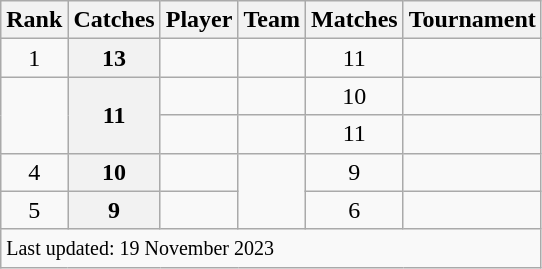<table class="wikitable plainrowheaders sortable">
<tr>
<th scope=col>Rank</th>
<th scope=col>Catches</th>
<th scope=col>Player</th>
<th scope=col>Team</th>
<th scope=col>Matches</th>
<th scope=col>Tournament</th>
</tr>
<tr>
<td align=center>1</td>
<th scope=row style=text-align:center;>13</th>
<td></td>
<td></td>
<td align=center>11</td>
<td></td>
</tr>
<tr>
<td align=center rowspan=2></td>
<th scope=row style=text-align:center; rowspan=2>11</th>
<td></td>
<td></td>
<td align=center>10</td>
<td></td>
</tr>
<tr>
<td></td>
<td></td>
<td align=center>11</td>
<td></td>
</tr>
<tr>
<td align=center>4</td>
<th scope=row style=text-align:center;>10</th>
<td></td>
<td rowspan=2></td>
<td align=center>9</td>
<td></td>
</tr>
<tr>
<td align=center>5</td>
<th scope=row style=text-align:center;>9</th>
<td></td>
<td align=center>6</td>
<td></td>
</tr>
<tr class=sortbottom>
<td colspan=6><small>Last updated: 19 November 2023</small></td>
</tr>
</table>
